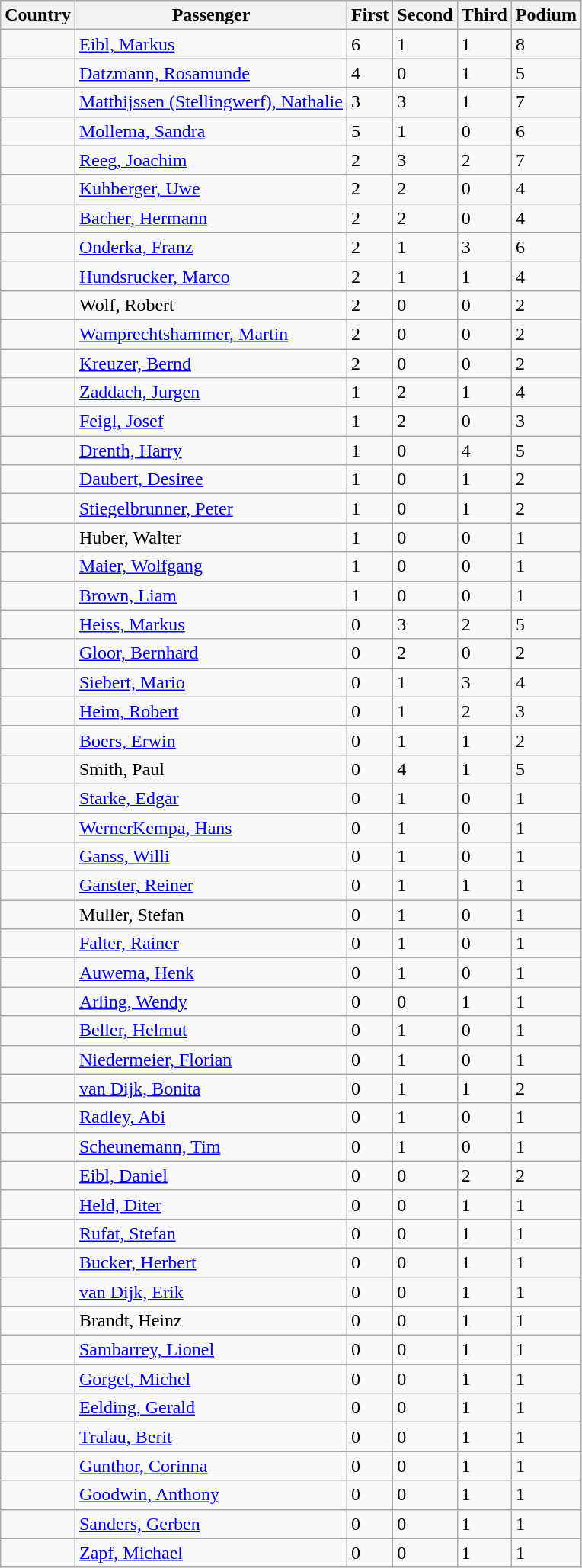<table class="wikitable sortable" style="text-align:left;">
<tr>
<th>Country</th>
<th>Passenger</th>
<th>First</th>
<th>Second</th>
<th>Third</th>
<th>Podium</th>
</tr>
<tr>
<td></td>
<td><a href='#'>Eibl, Markus </a></td>
<td>6</td>
<td>1</td>
<td>1</td>
<td>8</td>
</tr>
<tr>
<td></td>
<td><a href='#'>Datzmann, Rosamunde</a></td>
<td>4</td>
<td>0</td>
<td>1</td>
<td>5</td>
</tr>
<tr>
<td></td>
<td><a href='#'>Matthijssen (Stellingwerf), Nathalie</a></td>
<td>3</td>
<td>3</td>
<td>1</td>
<td>7</td>
</tr>
<tr>
<td></td>
<td><a href='#'>Mollema, Sandra</a></td>
<td>5</td>
<td>1</td>
<td>0</td>
<td>6</td>
</tr>
<tr>
<td></td>
<td><a href='#'>Reeg, Joachim</a></td>
<td>2</td>
<td>3</td>
<td>2</td>
<td>7</td>
</tr>
<tr>
<td></td>
<td><a href='#'>Kuhberger, Uwe</a></td>
<td>2</td>
<td>2</td>
<td>0</td>
<td>4</td>
</tr>
<tr>
<td></td>
<td><a href='#'>Bacher, Hermann</a></td>
<td>2</td>
<td>2</td>
<td>0</td>
<td>4</td>
</tr>
<tr>
<td></td>
<td><a href='#'>Onderka, Franz</a></td>
<td>2</td>
<td>1</td>
<td>3</td>
<td>6</td>
</tr>
<tr>
<td></td>
<td><a href='#'>Hundsrucker, Marco</a></td>
<td>2</td>
<td>1</td>
<td>1</td>
<td>4</td>
</tr>
<tr>
<td></td>
<td>Wolf, Robert</td>
<td>2</td>
<td>0</td>
<td>0</td>
<td>2</td>
</tr>
<tr>
<td></td>
<td><a href='#'>Wamprechtshammer, Martin</a></td>
<td>2</td>
<td>0</td>
<td>0</td>
<td>2</td>
</tr>
<tr>
<td></td>
<td><a href='#'>Kreuzer, Bernd</a></td>
<td>2</td>
<td>0</td>
<td>0</td>
<td>2</td>
</tr>
<tr>
<td></td>
<td><a href='#'>Zaddach, Jurgen</a></td>
<td>1</td>
<td>2</td>
<td>1</td>
<td>4</td>
</tr>
<tr>
<td></td>
<td><a href='#'>Feigl, Josef</a></td>
<td>1</td>
<td>2</td>
<td>0</td>
<td>3</td>
</tr>
<tr>
<td></td>
<td><a href='#'>Drenth, Harry</a></td>
<td>1</td>
<td>0</td>
<td>4</td>
<td>5</td>
</tr>
<tr>
<td></td>
<td><a href='#'>Daubert, Desiree</a></td>
<td>1</td>
<td>0</td>
<td>1</td>
<td>2</td>
</tr>
<tr>
<td></td>
<td><a href='#'>Stiegelbrunner, Peter</a></td>
<td>1</td>
<td>0</td>
<td>1</td>
<td>2</td>
</tr>
<tr>
<td></td>
<td>Huber, Walter</td>
<td>1</td>
<td>0</td>
<td>0</td>
<td>1</td>
</tr>
<tr>
<td></td>
<td><a href='#'>Maier, Wolfgang</a></td>
<td>1</td>
<td>0</td>
<td>0</td>
<td>1</td>
</tr>
<tr>
<td></td>
<td><a href='#'>Brown, Liam</a></td>
<td>1</td>
<td>0</td>
<td>0</td>
<td>1</td>
</tr>
<tr>
<td></td>
<td><a href='#'>Heiss, Markus</a></td>
<td>0</td>
<td>3</td>
<td>2</td>
<td>5</td>
</tr>
<tr>
<td></td>
<td><a href='#'>Gloor, Bernhard</a></td>
<td>0</td>
<td>2</td>
<td>0</td>
<td>2</td>
</tr>
<tr>
<td></td>
<td><a href='#'>Siebert, Mario</a></td>
<td>0</td>
<td>1</td>
<td>3</td>
<td>4</td>
</tr>
<tr>
<td></td>
<td><a href='#'>Heim, Robert</a></td>
<td>0</td>
<td>1</td>
<td>2</td>
<td>3</td>
</tr>
<tr>
<td></td>
<td><a href='#'>Boers, Erwin</a></td>
<td>0</td>
<td>1</td>
<td>1</td>
<td>2</td>
</tr>
<tr>
<td></td>
<td>Smith, Paul</td>
<td>0</td>
<td>4</td>
<td>1</td>
<td>5</td>
</tr>
<tr>
<td></td>
<td><a href='#'>Starke, Edgar</a></td>
<td>0</td>
<td>1</td>
<td>0</td>
<td>1</td>
</tr>
<tr>
<td></td>
<td><a href='#'>WernerKempa, Hans</a></td>
<td>0</td>
<td>1</td>
<td>0</td>
<td>1</td>
</tr>
<tr>
<td></td>
<td><a href='#'>Ganss, Willi</a></td>
<td>0</td>
<td>1</td>
<td>0</td>
<td>1</td>
</tr>
<tr>
<td></td>
<td><a href='#'>Ganster, Reiner</a></td>
<td>0</td>
<td>1</td>
<td>1</td>
<td>1</td>
</tr>
<tr>
<td></td>
<td>Muller, Stefan</td>
<td>0</td>
<td>1</td>
<td>0</td>
<td>1</td>
</tr>
<tr>
<td></td>
<td><a href='#'>Falter, Rainer</a></td>
<td>0</td>
<td>1</td>
<td>0</td>
<td>1</td>
</tr>
<tr>
<td></td>
<td><a href='#'>Auwema, Henk</a></td>
<td>0</td>
<td>1</td>
<td>0</td>
<td>1</td>
</tr>
<tr>
<td></td>
<td><a href='#'>Arling, Wendy</a></td>
<td>0</td>
<td>0</td>
<td>1</td>
<td>1</td>
</tr>
<tr>
<td></td>
<td><a href='#'>Beller, Helmut</a></td>
<td>0</td>
<td>1</td>
<td>0</td>
<td>1</td>
</tr>
<tr>
<td></td>
<td><a href='#'>Niedermeier, Florian</a></td>
<td>0</td>
<td>1</td>
<td>0</td>
<td>1</td>
</tr>
<tr>
<td></td>
<td><a href='#'>van Dijk, Bonita</a></td>
<td>0</td>
<td>1</td>
<td>1</td>
<td>2</td>
</tr>
<tr>
<td></td>
<td><a href='#'>Radley, Abi</a></td>
<td>0</td>
<td>1</td>
<td>0</td>
<td>1</td>
</tr>
<tr>
<td></td>
<td><a href='#'>Scheunemann, Tim</a></td>
<td>0</td>
<td>1</td>
<td>0</td>
<td>1</td>
</tr>
<tr>
<td></td>
<td><a href='#'>Eibl, Daniel</a></td>
<td>0</td>
<td>0</td>
<td>2</td>
<td>2</td>
</tr>
<tr>
<td></td>
<td><a href='#'>Held, Diter</a></td>
<td>0</td>
<td>0</td>
<td>1</td>
<td>1</td>
</tr>
<tr>
<td></td>
<td><a href='#'>Rufat, Stefan</a></td>
<td>0</td>
<td>0</td>
<td>1</td>
<td>1</td>
</tr>
<tr>
<td></td>
<td><a href='#'>Bucker, Herbert</a></td>
<td>0</td>
<td>0</td>
<td>1</td>
<td>1</td>
</tr>
<tr>
<td></td>
<td><a href='#'>van Dijk, Erik</a></td>
<td>0</td>
<td>0</td>
<td>1</td>
<td>1</td>
</tr>
<tr>
<td></td>
<td>Brandt, Heinz</td>
<td>0</td>
<td>0</td>
<td>1</td>
<td>1</td>
</tr>
<tr>
<td></td>
<td><a href='#'>Sambarrey, Lionel</a></td>
<td>0</td>
<td>0</td>
<td>1</td>
<td>1</td>
</tr>
<tr>
<td></td>
<td><a href='#'>Gorget, Michel</a></td>
<td>0</td>
<td>0</td>
<td>1</td>
<td>1</td>
</tr>
<tr>
<td></td>
<td><a href='#'>Eelding, Gerald</a></td>
<td>0</td>
<td>0</td>
<td>1</td>
<td>1</td>
</tr>
<tr>
<td></td>
<td><a href='#'>Tralau, Berit</a></td>
<td>0</td>
<td>0</td>
<td>1</td>
<td>1</td>
</tr>
<tr>
<td></td>
<td><a href='#'>Gunthor, Corinna</a></td>
<td>0</td>
<td>0</td>
<td>1</td>
<td>1</td>
</tr>
<tr>
<td></td>
<td><a href='#'>Goodwin, Anthony</a></td>
<td>0</td>
<td>0</td>
<td>1</td>
<td>1</td>
</tr>
<tr>
<td></td>
<td><a href='#'>Sanders, Gerben</a></td>
<td>0</td>
<td>0</td>
<td>1</td>
<td>1</td>
</tr>
<tr>
<td></td>
<td><a href='#'>Zapf, Michael</a></td>
<td>0</td>
<td>0</td>
<td>1</td>
<td>1</td>
</tr>
</table>
